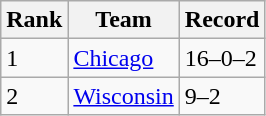<table class="wikitable">
<tr>
<th>Rank</th>
<th>Team</th>
<th>Record</th>
</tr>
<tr>
<td>1</td>
<td><a href='#'>Chicago</a></td>
<td>16–0–2</td>
</tr>
<tr>
<td>2</td>
<td><a href='#'>Wisconsin</a></td>
<td>9–2</td>
</tr>
</table>
